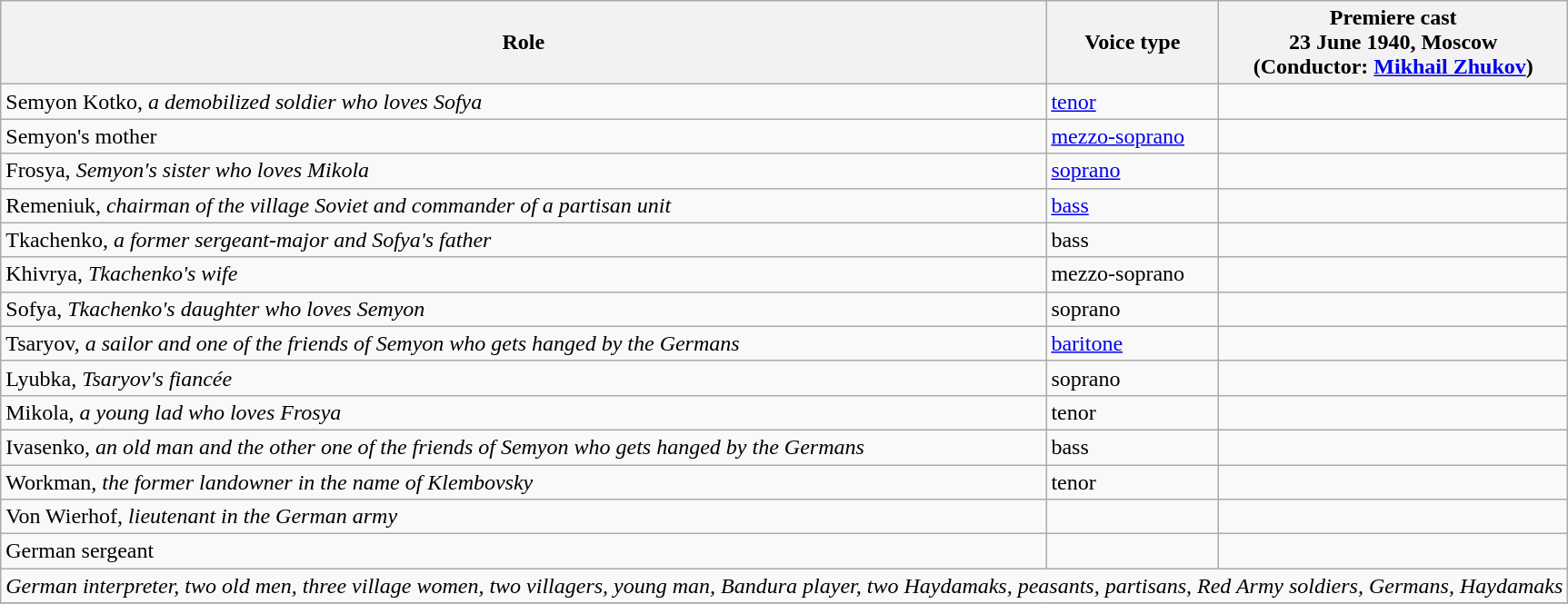<table class="wikitable" border="1">
<tr>
<th>Role</th>
<th>Voice type</th>
<th>Premiere cast<br>23 June 1940, Moscow<br>(Conductor: <a href='#'>Mikhail Zhukov</a>)</th>
</tr>
<tr>
<td>Semyon Kotko, <em>a demobilized soldier who loves Sofya</em></td>
<td><a href='#'>tenor</a></td>
</tr>
<tr>
<td>Semyon's mother</td>
<td><a href='#'>mezzo-soprano</a></td>
<td></td>
</tr>
<tr>
<td>Frosya, <em>Semyon's sister who loves Mikola</em></td>
<td><a href='#'>soprano</a></td>
<td></td>
</tr>
<tr>
<td>Remeniuk, <em>chairman of the village Soviet and commander of a partisan unit</em></td>
<td><a href='#'>bass</a></td>
<td></td>
</tr>
<tr>
<td>Tkachenko, <em>a former sergeant-major and Sofya's father</em></td>
<td>bass</td>
<td></td>
</tr>
<tr>
<td>Khivrya, <em>Tkachenko's wife</em></td>
<td>mezzo-soprano</td>
<td></td>
</tr>
<tr>
<td>Sofya, <em>Tkachenko's daughter who loves Semyon</em></td>
<td>soprano</td>
<td></td>
</tr>
<tr>
<td>Tsaryov, <em>a sailor and one of the friends of Semyon who gets hanged by the Germans</em></td>
<td><a href='#'>baritone</a></td>
<td></td>
</tr>
<tr>
<td>Lyubka, <em>Tsaryov's fiancée</em></td>
<td>soprano</td>
<td></td>
</tr>
<tr>
<td>Mikola, <em>a young lad who loves Frosya</em></td>
<td>tenor</td>
<td></td>
</tr>
<tr>
<td>Ivasenko, <em>an old man and the other one of the friends of Semyon who gets hanged by the Germans</em></td>
<td>bass</td>
<td></td>
</tr>
<tr>
<td>Workman, <em>the former landowner in the name of Klembovsky</em></td>
<td>tenor</td>
<td></td>
</tr>
<tr>
<td>Von Wierhof, <em>lieutenant in the German army</em></td>
<td></td>
<td></td>
</tr>
<tr>
<td>German sergeant</td>
<td></td>
<td></td>
</tr>
<tr>
<td colspan="3"><em>German interpreter, two old men, three village women, two villagers, young man, Bandura player, two Haydamaks, peasants, partisans, Red Army soldiers, Germans, Haydamaks</em></td>
</tr>
<tr>
</tr>
</table>
